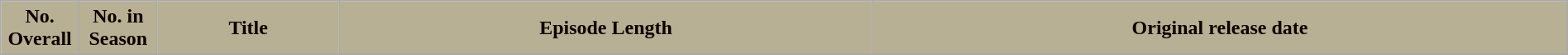<table class="wikitable plainrowheaders" width="100%" style="margin-right: 0;">
<tr>
<th width="5%" style="background-color: #B7B094; color:#100;">No. Overall</th>
<th width="5%" style="background-color: #B7B094; color:#100;">No. in Season</th>
<th style="background-color: #B7B094; color:#100;">Title</th>
<th style="background-color: #B7B094; color:#100;">Episode Length</th>
<th style="background-color: #B7B094; color:#100;">Original release date</th>
</tr>
<tr>
</tr>
</table>
